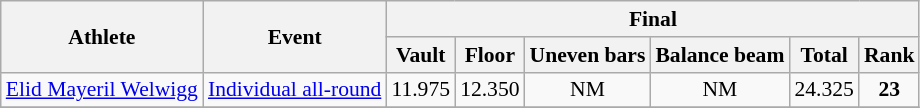<table class="wikitable" style="font-size:90%">
<tr>
<th rowspan="2">Athlete</th>
<th rowspan="2">Event</th>
<th colspan = "8">Final</th>
</tr>
<tr>
<th>Vault</th>
<th>Floor</th>
<th>Uneven bars</th>
<th>Balance beam</th>
<th>Total</th>
<th>Rank</th>
</tr>
<tr>
<td><a href='#'>Elid Mayeril Welwigg</a></td>
<td><a href='#'>Individual all-round</a></td>
<td align=center>11.975</td>
<td align=center>12.350</td>
<td align=center>NM</td>
<td align=center>NM</td>
<td align=center>24.325</td>
<td align=center><strong>23</strong></td>
</tr>
<tr>
</tr>
</table>
